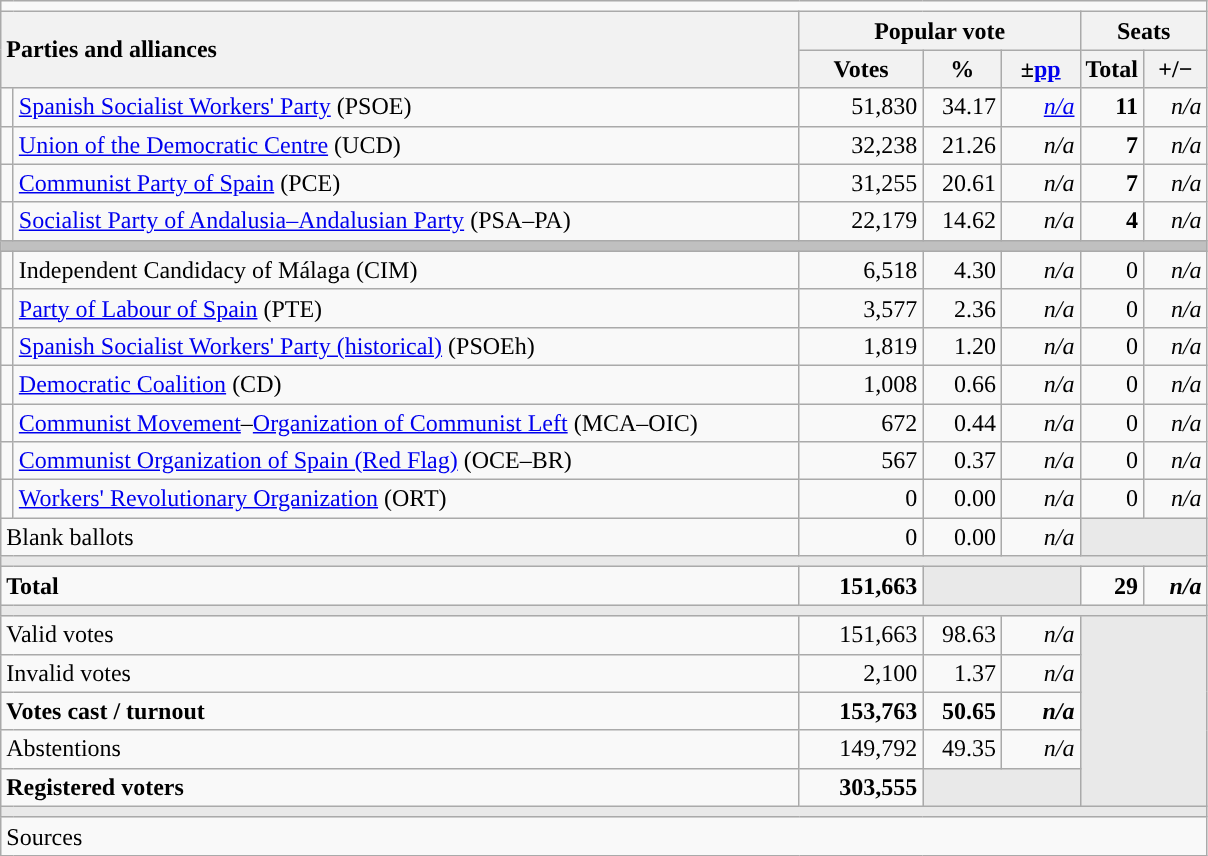<table class="wikitable" style="text-align:right;">
<tr>
<td colspan="7"></td>
</tr>
<tr>
<th style="text-align:left;" rowspan="2" colspan="2" width="525">Parties and alliances</th>
<th colspan="3">Popular vote</th>
<th colspan="2">Seats</th>
</tr>
<tr>
<th width="75">Votes</th>
<th width="45">%</th>
<th width="45">±<a href='#'>pp</a></th>
<th width="35">Total</th>
<th width="35">+/−</th>
</tr>
<tr>
<td width="1" style="color:inherit;background:"></td>
<td align="left"><a href='#'>Spanish Socialist Workers' Party</a> (PSOE)</td>
<td>51,830</td>
<td>34.17</td>
<td><em><a href='#'>n/a</a></em></td>
<td><strong>11</strong></td>
<td><em>n/a</em></td>
</tr>
<tr>
<td style="color:inherit;background:"></td>
<td align="left"><a href='#'>Union of the Democratic Centre</a> (UCD)</td>
<td>32,238</td>
<td>21.26</td>
<td><em>n/a</em></td>
<td><strong>7</strong></td>
<td><em>n/a</em></td>
</tr>
<tr>
<td style="color:inherit;background:"></td>
<td align="left"><a href='#'>Communist Party of Spain</a> (PCE)</td>
<td>31,255</td>
<td>20.61</td>
<td><em>n/a</em></td>
<td><strong>7</strong></td>
<td><em>n/a</em></td>
</tr>
<tr>
<td style="color:inherit;background:"></td>
<td align="left"><a href='#'>Socialist Party of Andalusia–Andalusian Party</a> (PSA–PA)</td>
<td>22,179</td>
<td>14.62</td>
<td><em>n/a</em></td>
<td><strong>4</strong></td>
<td><em>n/a</em></td>
</tr>
<tr>
<td colspan="7" bgcolor="#C0C0C0"></td>
</tr>
<tr>
<td style="color:inherit;background:"></td>
<td align="left">Independent Candidacy of Málaga (CIM)</td>
<td>6,518</td>
<td>4.30</td>
<td><em>n/a</em></td>
<td>0</td>
<td><em>n/a</em></td>
</tr>
<tr>
<td style="color:inherit;background:"></td>
<td align="left"><a href='#'>Party of Labour of Spain</a> (PTE)</td>
<td>3,577</td>
<td>2.36</td>
<td><em>n/a</em></td>
<td>0</td>
<td><em>n/a</em></td>
</tr>
<tr>
<td style="color:inherit;background:"></td>
<td align="left"><a href='#'>Spanish Socialist Workers' Party (historical)</a> (PSOEh)</td>
<td>1,819</td>
<td>1.20</td>
<td><em>n/a</em></td>
<td>0</td>
<td><em>n/a</em></td>
</tr>
<tr>
<td style="color:inherit;background:"></td>
<td align="left"><a href='#'>Democratic Coalition</a> (CD)</td>
<td>1,008</td>
<td>0.66</td>
<td><em>n/a</em></td>
<td>0</td>
<td><em>n/a</em></td>
</tr>
<tr>
<td style="color:inherit;background:"></td>
<td align="left"><a href='#'>Communist Movement</a>–<a href='#'>Organization of Communist Left</a> (MCA–OIC)</td>
<td>672</td>
<td>0.44</td>
<td><em>n/a</em></td>
<td>0</td>
<td><em>n/a</em></td>
</tr>
<tr>
<td style="color:inherit;background:"></td>
<td align="left"><a href='#'>Communist Organization of Spain (Red Flag)</a> (OCE–BR)</td>
<td>567</td>
<td>0.37</td>
<td><em>n/a</em></td>
<td>0</td>
<td><em>n/a</em></td>
</tr>
<tr>
<td style="color:inherit;background:"></td>
<td align="left"><a href='#'>Workers' Revolutionary Organization</a> (ORT)</td>
<td>0</td>
<td>0.00</td>
<td><em>n/a</em></td>
<td>0</td>
<td><em>n/a</em></td>
</tr>
<tr>
<td align="left" colspan="2">Blank ballots</td>
<td>0</td>
<td>0.00</td>
<td><em>n/a</em></td>
<td bgcolor="#E9E9E9" colspan="2"></td>
</tr>
<tr>
<td colspan="7" bgcolor="#E9E9E9"></td>
</tr>
<tr style="font-weight:bold;">
<td align="left" colspan="2">Total</td>
<td>151,663</td>
<td bgcolor="#E9E9E9" colspan="2"></td>
<td>29</td>
<td><em>n/a</em></td>
</tr>
<tr>
<td colspan="7" bgcolor="#E9E9E9"></td>
</tr>
<tr>
<td align="left" colspan="2">Valid votes</td>
<td>151,663</td>
<td>98.63</td>
<td><em>n/a</em></td>
<td bgcolor="#E9E9E9" colspan="2" rowspan="5"></td>
</tr>
<tr>
<td align="left" colspan="2">Invalid votes</td>
<td>2,100</td>
<td>1.37</td>
<td><em>n/a</em></td>
</tr>
<tr style="font-weight:bold;">
<td align="left" colspan="2">Votes cast / turnout</td>
<td>153,763</td>
<td>50.65</td>
<td><em>n/a</em></td>
</tr>
<tr>
<td align="left" colspan="2">Abstentions</td>
<td>149,792</td>
<td>49.35</td>
<td><em>n/a</em></td>
</tr>
<tr style="font-weight:bold;">
<td align="left" colspan="2">Registered voters</td>
<td>303,555</td>
<td bgcolor="#E9E9E9" colspan="2"></td>
</tr>
<tr>
<td colspan="7" bgcolor="#E9E9E9"></td>
</tr>
<tr>
<td align="left" colspan="7">Sources</td>
</tr>
</table>
